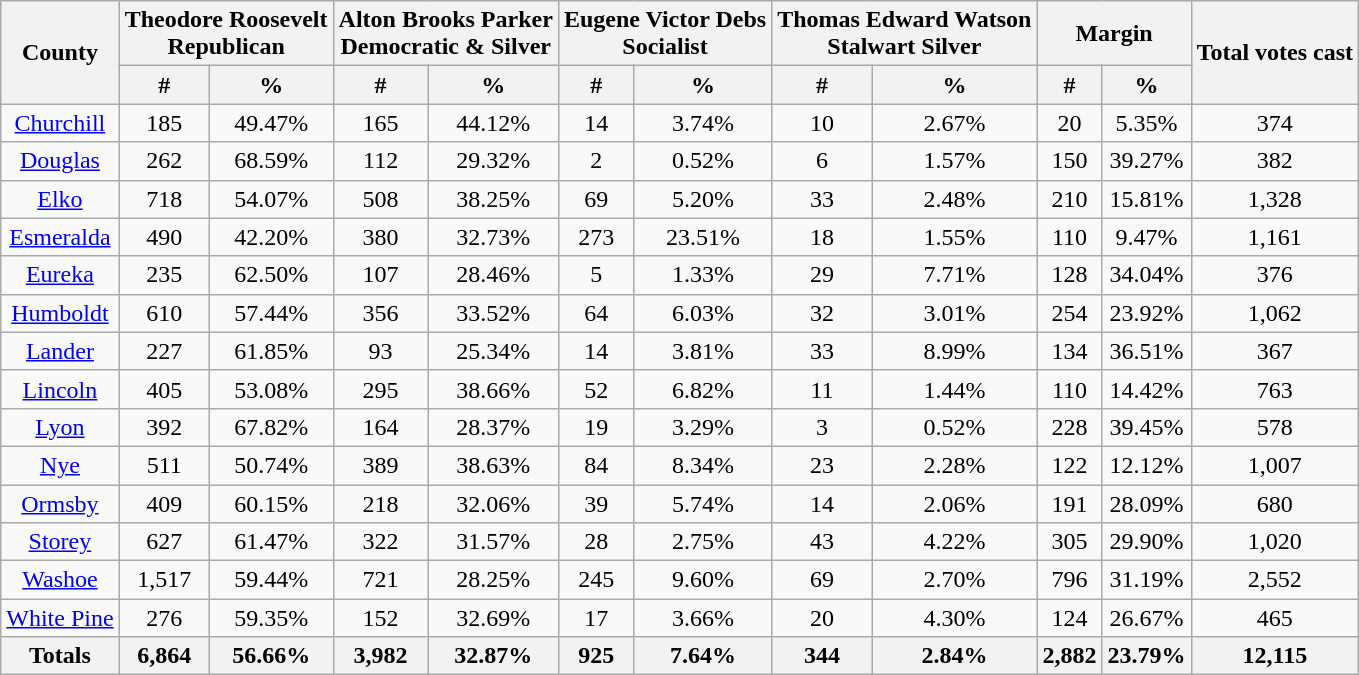<table class="wikitable sortable" style="text-align:center">
<tr>
<th style="text-align:center;" rowspan="2">County</th>
<th style="text-align:center;" colspan="2">Theodore Roosevelt<br>Republican</th>
<th style="text-align:center;" colspan="2">Alton Brooks Parker<br>Democratic & Silver</th>
<th style="text-align:center;" colspan="2">Eugene Victor Debs<br>Socialist</th>
<th style="text-align:center;" colspan="2">Thomas Edward Watson<br>Stalwart Silver</th>
<th style="text-align:center;" colspan="2">Margin</th>
<th style="text-align:center;" rowspan="2">Total votes cast</th>
</tr>
<tr>
<th style="text-align:center;" data-sort-type="number">#</th>
<th style="text-align:center;" data-sort-type="number">%</th>
<th style="text-align:center;" data-sort-type="number">#</th>
<th style="text-align:center;" data-sort-type="number">%</th>
<th style="text-align:center;" data-sort-type="number">#</th>
<th style="text-align:center;" data-sort-type="number">%</th>
<th style="text-align:center;" data-sort-type="number">#</th>
<th style="text-align:center;" data-sort-type="number">%</th>
<th style="text-align:center;" data-sort-type="number">#</th>
<th style="text-align:center;" data-sort-type="number">%</th>
</tr>
<tr style="text-align:center;">
<td><a href='#'>Churchill</a></td>
<td>185</td>
<td>49.47%</td>
<td>165</td>
<td>44.12%</td>
<td>14</td>
<td>3.74%</td>
<td>10</td>
<td>2.67%</td>
<td>20</td>
<td>5.35%</td>
<td>374</td>
</tr>
<tr style="text-align:center;">
<td><a href='#'>Douglas</a></td>
<td>262</td>
<td>68.59%</td>
<td>112</td>
<td>29.32%</td>
<td>2</td>
<td>0.52%</td>
<td>6</td>
<td>1.57%</td>
<td>150</td>
<td>39.27%</td>
<td>382</td>
</tr>
<tr style="text-align:center;">
<td><a href='#'>Elko</a></td>
<td>718</td>
<td>54.07%</td>
<td>508</td>
<td>38.25%</td>
<td>69</td>
<td>5.20%</td>
<td>33</td>
<td>2.48%</td>
<td>210</td>
<td>15.81%</td>
<td>1,328</td>
</tr>
<tr style="text-align:center;">
<td><a href='#'>Esmeralda</a></td>
<td>490</td>
<td>42.20%</td>
<td>380</td>
<td>32.73%</td>
<td>273</td>
<td>23.51%</td>
<td>18</td>
<td>1.55%</td>
<td>110</td>
<td>9.47%</td>
<td>1,161</td>
</tr>
<tr style="text-align:center;">
<td><a href='#'>Eureka</a></td>
<td>235</td>
<td>62.50%</td>
<td>107</td>
<td>28.46%</td>
<td>5</td>
<td>1.33%</td>
<td>29</td>
<td>7.71%</td>
<td>128</td>
<td>34.04%</td>
<td>376</td>
</tr>
<tr style="text-align:center;">
<td><a href='#'>Humboldt</a></td>
<td>610</td>
<td>57.44%</td>
<td>356</td>
<td>33.52%</td>
<td>64</td>
<td>6.03%</td>
<td>32</td>
<td>3.01%</td>
<td>254</td>
<td>23.92%</td>
<td>1,062</td>
</tr>
<tr style="text-align:center;">
<td><a href='#'>Lander</a></td>
<td>227</td>
<td>61.85%</td>
<td>93</td>
<td>25.34%</td>
<td>14</td>
<td>3.81%</td>
<td>33</td>
<td>8.99%</td>
<td>134</td>
<td>36.51%</td>
<td>367</td>
</tr>
<tr style="text-align:center;">
<td><a href='#'>Lincoln</a></td>
<td>405</td>
<td>53.08%</td>
<td>295</td>
<td>38.66%</td>
<td>52</td>
<td>6.82%</td>
<td>11</td>
<td>1.44%</td>
<td>110</td>
<td>14.42%</td>
<td>763</td>
</tr>
<tr style="text-align:center;">
<td><a href='#'>Lyon</a></td>
<td>392</td>
<td>67.82%</td>
<td>164</td>
<td>28.37%</td>
<td>19</td>
<td>3.29%</td>
<td>3</td>
<td>0.52%</td>
<td>228</td>
<td>39.45%</td>
<td>578</td>
</tr>
<tr style="text-align:center;">
<td><a href='#'>Nye</a></td>
<td>511</td>
<td>50.74%</td>
<td>389</td>
<td>38.63%</td>
<td>84</td>
<td>8.34%</td>
<td>23</td>
<td>2.28%</td>
<td>122</td>
<td>12.12%</td>
<td>1,007</td>
</tr>
<tr style="text-align:center;">
<td><a href='#'>Ormsby</a></td>
<td>409</td>
<td>60.15%</td>
<td>218</td>
<td>32.06%</td>
<td>39</td>
<td>5.74%</td>
<td>14</td>
<td>2.06%</td>
<td>191</td>
<td>28.09%</td>
<td>680</td>
</tr>
<tr style="text-align:center;">
<td><a href='#'>Storey</a></td>
<td>627</td>
<td>61.47%</td>
<td>322</td>
<td>31.57%</td>
<td>28</td>
<td>2.75%</td>
<td>43</td>
<td>4.22%</td>
<td>305</td>
<td>29.90%</td>
<td>1,020</td>
</tr>
<tr style="text-align:center;">
<td><a href='#'>Washoe</a></td>
<td>1,517</td>
<td>59.44%</td>
<td>721</td>
<td>28.25%</td>
<td>245</td>
<td>9.60%</td>
<td>69</td>
<td>2.70%</td>
<td>796</td>
<td>31.19%</td>
<td>2,552</td>
</tr>
<tr style="text-align:center;">
<td><a href='#'>White Pine</a></td>
<td>276</td>
<td>59.35%</td>
<td>152</td>
<td>32.69%</td>
<td>17</td>
<td>3.66%</td>
<td>20</td>
<td>4.30%</td>
<td>124</td>
<td>26.67%</td>
<td>465</td>
</tr>
<tr style="text-align:center;">
<th>Totals</th>
<th>6,864</th>
<th>56.66%</th>
<th>3,982</th>
<th>32.87%</th>
<th>925</th>
<th>7.64%</th>
<th>344</th>
<th>2.84%</th>
<th>2,882</th>
<th>23.79%</th>
<th>12,115</th>
</tr>
</table>
